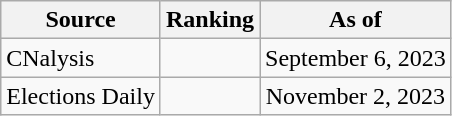<table class="wikitable" style="text-align:center">
<tr>
<th>Source</th>
<th>Ranking</th>
<th>As of</th>
</tr>
<tr>
<td align=left>CNalysis</td>
<td></td>
<td>September 6, 2023</td>
</tr>
<tr>
<td align=left>Elections Daily</td>
<td></td>
<td>November 2, 2023</td>
</tr>
</table>
